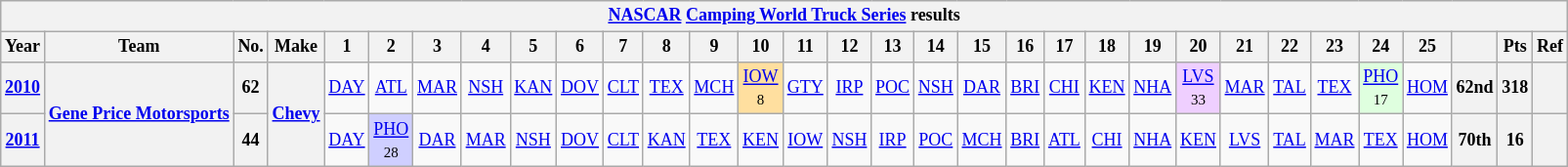<table class="wikitable" style="text-align:center; font-size:75%">
<tr>
<th colspan=45><a href='#'>NASCAR</a> <a href='#'>Camping World Truck Series</a> results</th>
</tr>
<tr>
<th>Year</th>
<th>Team</th>
<th>No.</th>
<th>Make</th>
<th>1</th>
<th>2</th>
<th>3</th>
<th>4</th>
<th>5</th>
<th>6</th>
<th>7</th>
<th>8</th>
<th>9</th>
<th>10</th>
<th>11</th>
<th>12</th>
<th>13</th>
<th>14</th>
<th>15</th>
<th>16</th>
<th>17</th>
<th>18</th>
<th>19</th>
<th>20</th>
<th>21</th>
<th>22</th>
<th>23</th>
<th>24</th>
<th>25</th>
<th></th>
<th>Pts</th>
<th>Ref</th>
</tr>
<tr>
<th><a href='#'>2010</a></th>
<th rowspan=2><a href='#'>Gene Price Motorsports</a></th>
<th>62</th>
<th rowspan=2><a href='#'>Chevy</a></th>
<td><a href='#'>DAY</a></td>
<td><a href='#'>ATL</a></td>
<td><a href='#'>MAR</a></td>
<td><a href='#'>NSH</a></td>
<td><a href='#'>KAN</a></td>
<td><a href='#'>DOV</a></td>
<td><a href='#'>CLT</a></td>
<td><a href='#'>TEX</a></td>
<td><a href='#'>MCH</a></td>
<td style="background:#FFDF9F;"><a href='#'>IOW</a><br><small>8</small></td>
<td><a href='#'>GTY</a></td>
<td><a href='#'>IRP</a></td>
<td><a href='#'>POC</a></td>
<td><a href='#'>NSH</a></td>
<td><a href='#'>DAR</a></td>
<td><a href='#'>BRI</a></td>
<td><a href='#'>CHI</a></td>
<td><a href='#'>KEN</a></td>
<td><a href='#'>NHA</a></td>
<td style="background:#EFCFFF;"><a href='#'>LVS</a><br><small>33</small></td>
<td><a href='#'>MAR</a></td>
<td><a href='#'>TAL</a></td>
<td><a href='#'>TEX</a></td>
<td style="background:#DFFFDF;"><a href='#'>PHO</a><br><small>17</small></td>
<td><a href='#'>HOM</a></td>
<th>62nd</th>
<th>318</th>
<th></th>
</tr>
<tr>
<th><a href='#'>2011</a></th>
<th>44</th>
<td><a href='#'>DAY</a></td>
<td style="background:#CFCFFF;"><a href='#'>PHO</a><br><small>28</small></td>
<td><a href='#'>DAR</a></td>
<td><a href='#'>MAR</a></td>
<td><a href='#'>NSH</a></td>
<td><a href='#'>DOV</a></td>
<td><a href='#'>CLT</a></td>
<td><a href='#'>KAN</a></td>
<td><a href='#'>TEX</a></td>
<td><a href='#'>KEN</a></td>
<td><a href='#'>IOW</a></td>
<td><a href='#'>NSH</a></td>
<td><a href='#'>IRP</a></td>
<td><a href='#'>POC</a></td>
<td><a href='#'>MCH</a></td>
<td><a href='#'>BRI</a></td>
<td><a href='#'>ATL</a></td>
<td><a href='#'>CHI</a></td>
<td><a href='#'>NHA</a></td>
<td><a href='#'>KEN</a></td>
<td><a href='#'>LVS</a></td>
<td><a href='#'>TAL</a></td>
<td><a href='#'>MAR</a></td>
<td><a href='#'>TEX</a></td>
<td><a href='#'>HOM</a></td>
<th>70th</th>
<th>16</th>
<th></th>
</tr>
</table>
